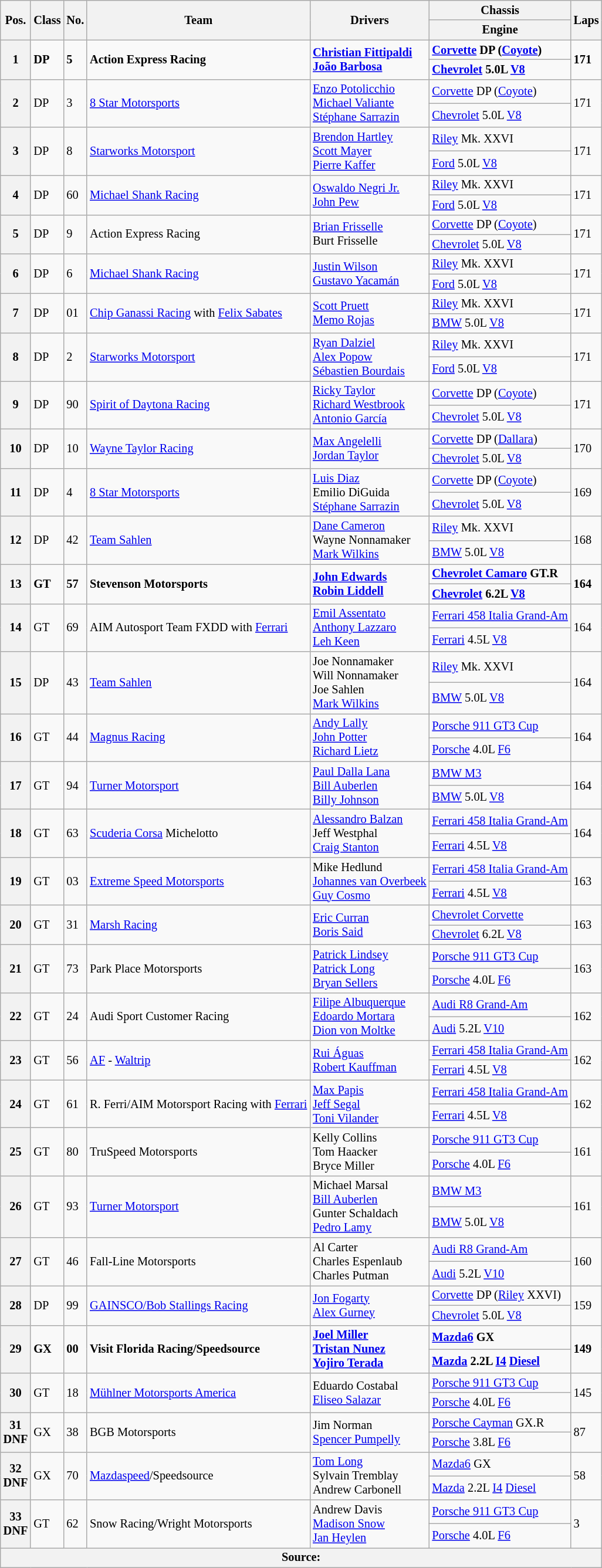<table class="wikitable" style="font-size: 85%;">
<tr>
<th rowspan="2">Pos.</th>
<th rowspan="2">Class</th>
<th rowspan="2">No.</th>
<th rowspan="2">Team</th>
<th rowspan="2">Drivers</th>
<th>Chassis</th>
<th rowspan="2">Laps</th>
</tr>
<tr>
<th>Engine</th>
</tr>
<tr>
<th rowspan="2">1</th>
<td rowspan="2"><strong>DP</strong></td>
<td rowspan="2"><strong>5</strong></td>
<td rowspan="2"><strong> Action Express Racing</strong></td>
<td rowspan="2"><strong> <a href='#'>Christian Fittipaldi</a><br> <a href='#'>João Barbosa</a></strong></td>
<td><strong><a href='#'>Corvette</a> DP (<a href='#'>Coyote</a>)</strong></td>
<td rowspan="2"><strong>171</strong></td>
</tr>
<tr>
<td><strong><a href='#'>Chevrolet</a> 5.0L <a href='#'>V8</a></strong></td>
</tr>
<tr>
<th rowspan="2">2</th>
<td rowspan="2">DP</td>
<td rowspan="2">3</td>
<td rowspan="2"> <a href='#'>8 Star Motorsports</a></td>
<td rowspan="2"> <a href='#'>Enzo Potolicchio</a><br> <a href='#'>Michael Valiante</a><br> <a href='#'>Stéphane Sarrazin</a></td>
<td><a href='#'>Corvette</a> DP (<a href='#'>Coyote</a>)</td>
<td rowspan="2">171</td>
</tr>
<tr>
<td><a href='#'>Chevrolet</a> 5.0L <a href='#'>V8</a></td>
</tr>
<tr>
<th rowspan="2">3</th>
<td rowspan="2">DP</td>
<td rowspan="2">8</td>
<td rowspan="2"> <a href='#'>Starworks Motorsport</a></td>
<td rowspan="2"> <a href='#'>Brendon Hartley</a><br> <a href='#'>Scott Mayer</a><br> <a href='#'>Pierre Kaffer</a></td>
<td><a href='#'>Riley</a> Mk. XXVI</td>
<td rowspan="2">171</td>
</tr>
<tr>
<td><a href='#'>Ford</a> 5.0L <a href='#'>V8</a></td>
</tr>
<tr>
<th rowspan="2">4</th>
<td rowspan="2">DP</td>
<td rowspan="2">60</td>
<td rowspan="2"> <a href='#'>Michael Shank Racing</a></td>
<td rowspan="2"> <a href='#'>Oswaldo Negri Jr.</a><br> <a href='#'>John Pew</a></td>
<td><a href='#'>Riley</a> Mk. XXVI</td>
<td rowspan="2">171</td>
</tr>
<tr>
<td><a href='#'>Ford</a> 5.0L <a href='#'>V8</a></td>
</tr>
<tr>
<th rowspan="2">5</th>
<td rowspan="2">DP</td>
<td rowspan="2">9</td>
<td rowspan="2"> Action Express Racing</td>
<td rowspan="2"> <a href='#'>Brian Frisselle</a><br> Burt Frisselle</td>
<td><a href='#'>Corvette</a> DP (<a href='#'>Coyote</a>)</td>
<td rowspan="2">171</td>
</tr>
<tr>
<td><a href='#'>Chevrolet</a> 5.0L <a href='#'>V8</a></td>
</tr>
<tr>
<th rowspan="2">6</th>
<td rowspan="2">DP</td>
<td rowspan="2">6</td>
<td rowspan="2"> <a href='#'>Michael Shank Racing</a></td>
<td rowspan="2"> <a href='#'>Justin Wilson</a><br> <a href='#'>Gustavo Yacamán</a></td>
<td><a href='#'>Riley</a> Mk. XXVI</td>
<td rowspan="2">171</td>
</tr>
<tr>
<td><a href='#'>Ford</a> 5.0L <a href='#'>V8</a></td>
</tr>
<tr>
<th rowspan="2">7</th>
<td rowspan="2">DP</td>
<td rowspan="2">01</td>
<td rowspan="2"> <a href='#'>Chip Ganassi Racing</a> with <a href='#'>Felix Sabates</a></td>
<td rowspan="2"> <a href='#'>Scott Pruett</a><br> <a href='#'>Memo Rojas</a></td>
<td><a href='#'>Riley</a> Mk. XXVI</td>
<td rowspan="2">171</td>
</tr>
<tr>
<td><a href='#'>BMW</a> 5.0L <a href='#'>V8</a></td>
</tr>
<tr>
<th rowspan="2">8</th>
<td rowspan="2">DP</td>
<td rowspan="2">2</td>
<td rowspan="2"> <a href='#'>Starworks Motorsport</a></td>
<td rowspan="2"> <a href='#'>Ryan Dalziel</a><br> <a href='#'>Alex Popow</a><br> <a href='#'>Sébastien Bourdais</a></td>
<td><a href='#'>Riley</a> Mk. XXVI</td>
<td rowspan="2">171</td>
</tr>
<tr>
<td><a href='#'>Ford</a> 5.0L <a href='#'>V8</a></td>
</tr>
<tr>
<th rowspan="2">9</th>
<td rowspan="2">DP</td>
<td rowspan="2">90</td>
<td rowspan="2"> <a href='#'>Spirit of Daytona Racing</a></td>
<td rowspan="2"> <a href='#'>Ricky Taylor</a><br> <a href='#'>Richard Westbrook</a><br> <a href='#'>Antonio García</a></td>
<td><a href='#'>Corvette</a> DP (<a href='#'>Coyote</a>)</td>
<td rowspan="2">171</td>
</tr>
<tr>
<td><a href='#'>Chevrolet</a> 5.0L <a href='#'>V8</a></td>
</tr>
<tr>
<th rowspan="2">10</th>
<td rowspan="2">DP</td>
<td rowspan="2">10</td>
<td rowspan="2"> <a href='#'>Wayne Taylor Racing</a></td>
<td rowspan="2"> <a href='#'>Max Angelelli</a><br> <a href='#'>Jordan Taylor</a></td>
<td><a href='#'>Corvette</a> DP (<a href='#'>Dallara</a>)</td>
<td rowspan="2">170</td>
</tr>
<tr>
<td><a href='#'>Chevrolet</a> 5.0L <a href='#'>V8</a></td>
</tr>
<tr>
<th rowspan="2">11</th>
<td rowspan="2">DP</td>
<td rowspan="2">4</td>
<td rowspan="2"> <a href='#'>8 Star Motorsports</a></td>
<td rowspan="2"> <a href='#'>Luis Diaz</a><br> Emilio DiGuida<br> <a href='#'>Stéphane Sarrazin</a></td>
<td><a href='#'>Corvette</a> DP (<a href='#'>Coyote</a>)</td>
<td rowspan="2">169</td>
</tr>
<tr>
<td><a href='#'>Chevrolet</a> 5.0L <a href='#'>V8</a></td>
</tr>
<tr>
<th rowspan="2">12</th>
<td rowspan="2">DP</td>
<td rowspan="2">42</td>
<td rowspan="2"> <a href='#'>Team Sahlen</a></td>
<td rowspan="2"> <a href='#'>Dane Cameron</a><br> Wayne Nonnamaker<br> <a href='#'>Mark Wilkins</a></td>
<td><a href='#'>Riley</a> Mk. XXVI</td>
<td rowspan="2">168</td>
</tr>
<tr>
<td><a href='#'>BMW</a> 5.0L <a href='#'>V8</a></td>
</tr>
<tr>
<th rowspan="2">13</th>
<td rowspan="2"><strong>GT</strong></td>
<td rowspan="2"><strong>57</strong></td>
<td rowspan="2"><strong> Stevenson Motorsports</strong></td>
<td rowspan="2"><strong> <a href='#'>John Edwards</a><br> <a href='#'>Robin Liddell</a></strong></td>
<td><strong><a href='#'>Chevrolet Camaro</a> GT.R</strong></td>
<td rowspan="2"><strong>164</strong></td>
</tr>
<tr>
<td><strong><a href='#'>Chevrolet</a> 6.2L <a href='#'>V8</a></strong></td>
</tr>
<tr>
<th rowspan="2">14</th>
<td rowspan="2">GT</td>
<td rowspan="2">69</td>
<td rowspan="2"> AIM Autosport Team FXDD with <a href='#'>Ferrari</a></td>
<td rowspan="2"> <a href='#'>Emil Assentato</a><br> <a href='#'>Anthony Lazzaro</a><br> <a href='#'>Leh Keen</a></td>
<td><a href='#'>Ferrari 458 Italia Grand-Am</a></td>
<td rowspan="2">164</td>
</tr>
<tr>
<td><a href='#'>Ferrari</a> 4.5L <a href='#'>V8</a></td>
</tr>
<tr>
<th rowspan="2">15</th>
<td rowspan="2">DP</td>
<td rowspan="2">43</td>
<td rowspan="2"> <a href='#'>Team Sahlen</a></td>
<td rowspan="2"> Joe Nonnamaker<br> Will Nonnamaker<br> Joe Sahlen<br> <a href='#'>Mark Wilkins</a></td>
<td><a href='#'>Riley</a> Mk. XXVI</td>
<td rowspan="2">164</td>
</tr>
<tr>
<td><a href='#'>BMW</a> 5.0L <a href='#'>V8</a></td>
</tr>
<tr>
<th rowspan="2">16</th>
<td rowspan="2">GT</td>
<td rowspan="2">44</td>
<td rowspan="2"> <a href='#'>Magnus Racing</a></td>
<td rowspan="2"> <a href='#'>Andy Lally</a><br> <a href='#'>John Potter</a><br> <a href='#'>Richard Lietz</a></td>
<td><a href='#'>Porsche 911 GT3 Cup</a></td>
<td rowspan="2">164</td>
</tr>
<tr>
<td><a href='#'>Porsche</a> 4.0L <a href='#'>F6</a></td>
</tr>
<tr>
<th rowspan="2">17</th>
<td rowspan="2">GT</td>
<td rowspan="2">94</td>
<td rowspan="2"> <a href='#'>Turner Motorsport</a></td>
<td rowspan="2"> <a href='#'>Paul Dalla Lana</a><br> <a href='#'>Bill Auberlen</a><br> <a href='#'>Billy Johnson</a></td>
<td><a href='#'>BMW M3</a></td>
<td rowspan="2">164</td>
</tr>
<tr>
<td><a href='#'>BMW</a> 5.0L <a href='#'>V8</a></td>
</tr>
<tr>
<th rowspan="2">18</th>
<td rowspan="2">GT</td>
<td rowspan="2">63</td>
<td rowspan="2"> <a href='#'>Scuderia Corsa</a> Michelotto</td>
<td rowspan="2"> <a href='#'>Alessandro Balzan</a><br> Jeff Westphal<br> <a href='#'>Craig Stanton</a></td>
<td><a href='#'>Ferrari 458 Italia Grand-Am</a></td>
<td rowspan="2">164</td>
</tr>
<tr>
<td><a href='#'>Ferrari</a> 4.5L <a href='#'>V8</a></td>
</tr>
<tr>
<th rowspan="2">19</th>
<td rowspan="2">GT</td>
<td rowspan="2">03</td>
<td rowspan="2"> <a href='#'>Extreme Speed Motorsports</a></td>
<td rowspan="2"> Mike Hedlund<br> <a href='#'>Johannes van Overbeek</a><br> <a href='#'>Guy Cosmo</a></td>
<td><a href='#'>Ferrari 458 Italia Grand-Am</a></td>
<td rowspan="2">163</td>
</tr>
<tr>
<td><a href='#'>Ferrari</a> 4.5L <a href='#'>V8</a></td>
</tr>
<tr>
<th rowspan="2">20</th>
<td rowspan="2">GT</td>
<td rowspan="2">31</td>
<td rowspan="2"> <a href='#'>Marsh Racing</a></td>
<td rowspan="2"> <a href='#'>Eric Curran</a><br> <a href='#'>Boris Said</a></td>
<td><a href='#'>Chevrolet Corvette</a></td>
<td rowspan="2">163</td>
</tr>
<tr>
<td><a href='#'>Chevrolet</a> 6.2L <a href='#'>V8</a></td>
</tr>
<tr>
<th rowspan="2">21</th>
<td rowspan="2">GT</td>
<td rowspan="2">73</td>
<td rowspan="2"> Park Place Motorsports</td>
<td rowspan="2"> <a href='#'>Patrick Lindsey</a><br> <a href='#'>Patrick Long</a><br> <a href='#'>Bryan Sellers</a></td>
<td><a href='#'>Porsche 911 GT3 Cup</a></td>
<td rowspan="2">163</td>
</tr>
<tr>
<td><a href='#'>Porsche</a> 4.0L <a href='#'>F6</a></td>
</tr>
<tr>
<th rowspan="2">22</th>
<td rowspan="2">GT</td>
<td rowspan="2">24</td>
<td rowspan="2"> Audi Sport Customer Racing</td>
<td rowspan="2"> <a href='#'>Filipe Albuquerque</a><br> <a href='#'>Edoardo Mortara</a><br> <a href='#'>Dion von Moltke</a></td>
<td><a href='#'>Audi R8 Grand-Am</a></td>
<td rowspan="2">162</td>
</tr>
<tr>
<td><a href='#'>Audi</a> 5.2L <a href='#'>V10</a></td>
</tr>
<tr>
<th rowspan="2">23</th>
<td rowspan="2">GT</td>
<td rowspan="2">56</td>
<td rowspan="2"> <a href='#'>AF</a> - <a href='#'>Waltrip</a></td>
<td rowspan="2"> <a href='#'>Rui Águas</a><br> <a href='#'>Robert Kauffman</a></td>
<td><a href='#'>Ferrari 458 Italia Grand-Am</a></td>
<td rowspan="2">162</td>
</tr>
<tr>
<td><a href='#'>Ferrari</a> 4.5L <a href='#'>V8</a></td>
</tr>
<tr>
<th rowspan="2">24</th>
<td rowspan="2">GT</td>
<td rowspan="2">61</td>
<td rowspan="2"> R. Ferri/AIM Motorsport Racing with <a href='#'>Ferrari</a></td>
<td rowspan="2"> <a href='#'>Max Papis</a><br> <a href='#'>Jeff Segal</a><br> <a href='#'>Toni Vilander</a></td>
<td><a href='#'>Ferrari 458 Italia Grand-Am</a></td>
<td rowspan="2">162</td>
</tr>
<tr>
<td><a href='#'>Ferrari</a> 4.5L <a href='#'>V8</a></td>
</tr>
<tr>
<th rowspan="2">25</th>
<td rowspan="2">GT</td>
<td rowspan="2">80</td>
<td rowspan="2"> TruSpeed Motorsports</td>
<td rowspan="2"> Kelly Collins<br> Tom Haacker<br> Bryce Miller</td>
<td><a href='#'>Porsche 911 GT3 Cup</a></td>
<td rowspan="2">161</td>
</tr>
<tr>
<td><a href='#'>Porsche</a> 4.0L <a href='#'>F6</a></td>
</tr>
<tr>
<th rowspan="2">26</th>
<td rowspan="2">GT</td>
<td rowspan="2">93</td>
<td rowspan="2"> <a href='#'>Turner Motorsport</a></td>
<td rowspan="2"> Michael Marsal<br> <a href='#'>Bill Auberlen</a><br> Gunter Schaldach<br> <a href='#'>Pedro Lamy</a></td>
<td><a href='#'>BMW M3</a></td>
<td rowspan="2">161</td>
</tr>
<tr>
<td><a href='#'>BMW</a> 5.0L <a href='#'>V8</a></td>
</tr>
<tr>
<th rowspan="2">27</th>
<td rowspan="2">GT</td>
<td rowspan="2">46</td>
<td rowspan="2"> Fall-Line Motorsports</td>
<td rowspan="2"> Al Carter<br> Charles Espenlaub<br> Charles Putman</td>
<td><a href='#'>Audi R8 Grand-Am</a></td>
<td rowspan="2">160</td>
</tr>
<tr>
<td><a href='#'>Audi</a> 5.2L <a href='#'>V10</a></td>
</tr>
<tr>
<th rowspan="2">28</th>
<td rowspan="2">DP</td>
<td rowspan="2">99</td>
<td rowspan="2"> <a href='#'>GAINSCO/Bob Stallings Racing</a></td>
<td rowspan="2"> <a href='#'>Jon Fogarty</a><br> <a href='#'>Alex Gurney</a></td>
<td><a href='#'>Corvette</a> DP (<a href='#'>Riley</a> XXVI)</td>
<td rowspan="2">159</td>
</tr>
<tr>
<td><a href='#'>Chevrolet</a> 5.0L <a href='#'>V8</a></td>
</tr>
<tr>
<th rowspan="2">29</th>
<td rowspan="2"><strong>GX</strong></td>
<td rowspan="2"><strong>00</strong></td>
<td rowspan="2"><strong> Visit Florida Racing/Speedsource</strong></td>
<td rowspan="2"><strong> <a href='#'>Joel Miller</a><br> <a href='#'>Tristan Nunez</a><br> <a href='#'>Yojiro Terada</a></strong></td>
<td><strong><a href='#'>Mazda6</a> GX</strong></td>
<td rowspan="2"><strong>149</strong></td>
</tr>
<tr>
<td><strong><a href='#'>Mazda</a> 2.2L <a href='#'>I4</a> <a href='#'>Diesel</a></strong></td>
</tr>
<tr>
<th rowspan="2">30</th>
<td rowspan="2">GT</td>
<td rowspan="2">18</td>
<td rowspan="2"> <a href='#'>Mühlner Motorsports America</a></td>
<td rowspan="2"> Eduardo Costabal<br> <a href='#'>Eliseo Salazar</a></td>
<td><a href='#'>Porsche 911 GT3 Cup</a></td>
<td rowspan="2">145</td>
</tr>
<tr>
<td><a href='#'>Porsche</a> 4.0L <a href='#'>F6</a></td>
</tr>
<tr>
<th rowspan="2">31<br>DNF</th>
<td rowspan="2">GX</td>
<td rowspan="2">38</td>
<td rowspan="2"> BGB Motorsports</td>
<td rowspan="2"> Jim Norman<br> <a href='#'>Spencer Pumpelly</a></td>
<td><a href='#'>Porsche Cayman</a> GX.R</td>
<td rowspan="2">87</td>
</tr>
<tr>
<td><a href='#'>Porsche</a> 3.8L <a href='#'>F6</a></td>
</tr>
<tr>
<th rowspan="2">32<br>DNF</th>
<td rowspan="2">GX</td>
<td rowspan="2">70</td>
<td rowspan="2"> <a href='#'>Mazdaspeed</a>/Speedsource</td>
<td rowspan="2"> <a href='#'>Tom Long</a><br> Sylvain Tremblay<br> Andrew Carbonell</td>
<td><a href='#'>Mazda6</a> GX</td>
<td rowspan="2">58</td>
</tr>
<tr>
<td><a href='#'>Mazda</a> 2.2L <a href='#'>I4</a> <a href='#'>Diesel</a></td>
</tr>
<tr>
<th rowspan="2">33<br>DNF</th>
<td rowspan="2">GT</td>
<td rowspan="2">62</td>
<td rowspan="2"> Snow Racing/Wright Motorsports</td>
<td rowspan="2"> Andrew Davis<br> <a href='#'>Madison Snow</a><br> <a href='#'>Jan Heylen</a></td>
<td><a href='#'>Porsche 911 GT3 Cup</a></td>
<td rowspan="2">3</td>
</tr>
<tr>
<td><a href='#'>Porsche</a> 4.0L <a href='#'>F6</a></td>
</tr>
<tr>
<th colspan="7">Source:</th>
</tr>
</table>
